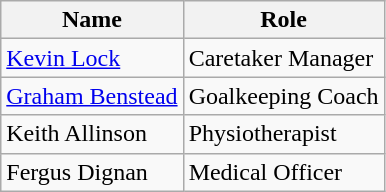<table class="wikitable">
<tr>
<th>Name</th>
<th>Role</th>
</tr>
<tr>
<td> <a href='#'>Kevin Lock</a></td>
<td>Caretaker Manager</td>
</tr>
<tr>
<td> <a href='#'>Graham Benstead</a></td>
<td>Goalkeeping Coach</td>
</tr>
<tr>
<td> Keith Allinson</td>
<td>Physiotherapist</td>
</tr>
<tr>
<td> Fergus Dignan</td>
<td>Medical Officer</td>
</tr>
</table>
